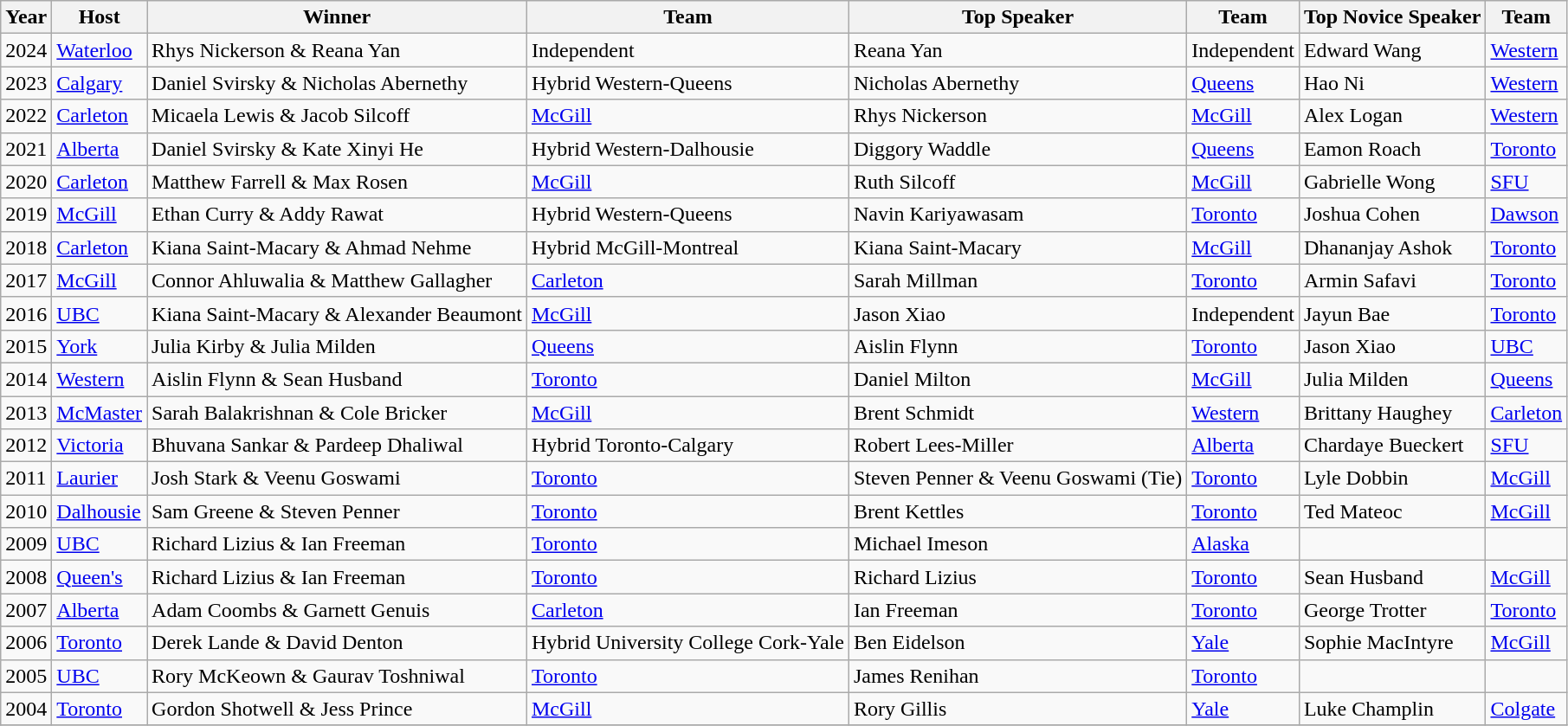<table class="wikitable sortable">
<tr>
<th>Year</th>
<th>Host</th>
<th>Winner</th>
<th>Team</th>
<th>Top Speaker</th>
<th>Team</th>
<th>Top Novice Speaker</th>
<th>Team</th>
</tr>
<tr>
<td>2024</td>
<td><a href='#'>Waterloo</a></td>
<td>Rhys Nickerson & Reana Yan</td>
<td>Independent</td>
<td>Reana Yan</td>
<td>Independent</td>
<td>Edward Wang</td>
<td><a href='#'>Western</a></td>
</tr>
<tr>
<td>2023</td>
<td><a href='#'>Calgary</a></td>
<td>Daniel Svirsky & Nicholas Abernethy</td>
<td>Hybrid Western-Queens</td>
<td>Nicholas Abernethy</td>
<td><a href='#'>Queens</a></td>
<td>Hao Ni</td>
<td><a href='#'>Western</a></td>
</tr>
<tr>
<td>2022</td>
<td><a href='#'>Carleton</a></td>
<td>Micaela Lewis & Jacob Silcoff</td>
<td><a href='#'>McGill</a></td>
<td>Rhys Nickerson</td>
<td><a href='#'>McGill</a></td>
<td>Alex Logan</td>
<td><a href='#'>Western</a></td>
</tr>
<tr>
<td>2021</td>
<td><a href='#'>Alberta</a></td>
<td>Daniel Svirsky & Kate Xinyi He</td>
<td>Hybrid Western-Dalhousie</td>
<td>Diggory Waddle</td>
<td><a href='#'>Queens</a></td>
<td>Eamon Roach</td>
<td><a href='#'>Toronto</a></td>
</tr>
<tr>
<td>2020</td>
<td><a href='#'>Carleton</a></td>
<td>Matthew Farrell & Max Rosen</td>
<td><a href='#'>McGill</a></td>
<td>Ruth Silcoff</td>
<td><a href='#'>McGill</a></td>
<td>Gabrielle Wong</td>
<td><a href='#'>SFU</a></td>
</tr>
<tr>
<td>2019</td>
<td><a href='#'>McGill</a></td>
<td>Ethan Curry & Addy Rawat</td>
<td>Hybrid Western-Queens</td>
<td>Navin Kariyawasam</td>
<td><a href='#'>Toronto</a></td>
<td>Joshua Cohen</td>
<td><a href='#'>Dawson</a></td>
</tr>
<tr>
<td>2018</td>
<td><a href='#'>Carleton</a></td>
<td>Kiana Saint-Macary & Ahmad Nehme</td>
<td>Hybrid McGill-Montreal</td>
<td>Kiana Saint-Macary</td>
<td><a href='#'>McGill</a></td>
<td>Dhananjay Ashok</td>
<td><a href='#'>Toronto</a></td>
</tr>
<tr>
<td>2017</td>
<td><a href='#'>McGill</a></td>
<td>Connor Ahluwalia & Matthew Gallagher</td>
<td><a href='#'>Carleton</a></td>
<td>Sarah Millman</td>
<td><a href='#'>Toronto</a></td>
<td>Armin Safavi</td>
<td><a href='#'>Toronto</a></td>
</tr>
<tr>
<td>2016</td>
<td><a href='#'>UBC</a></td>
<td>Kiana Saint-Macary & Alexander Beaumont</td>
<td><a href='#'>McGill</a></td>
<td>Jason Xiao</td>
<td>Independent</td>
<td>Jayun Bae</td>
<td><a href='#'>Toronto</a></td>
</tr>
<tr>
<td>2015</td>
<td><a href='#'>York</a></td>
<td>Julia Kirby & Julia Milden</td>
<td><a href='#'>Queens</a></td>
<td>Aislin Flynn</td>
<td><a href='#'>Toronto</a></td>
<td>Jason Xiao</td>
<td><a href='#'>UBC</a></td>
</tr>
<tr>
<td>2014</td>
<td><a href='#'>Western</a></td>
<td>Aislin Flynn & Sean Husband</td>
<td><a href='#'>Toronto</a></td>
<td>Daniel Milton</td>
<td><a href='#'>McGill</a></td>
<td>Julia Milden</td>
<td><a href='#'>Queens</a></td>
</tr>
<tr>
<td>2013</td>
<td><a href='#'>McMaster</a></td>
<td>Sarah Balakrishnan  & Cole Bricker</td>
<td><a href='#'>McGill</a></td>
<td>Brent Schmidt</td>
<td><a href='#'>Western</a></td>
<td>Brittany Haughey</td>
<td><a href='#'>Carleton</a></td>
</tr>
<tr>
<td>2012</td>
<td><a href='#'>Victoria</a></td>
<td>Bhuvana Sankar & Pardeep Dhaliwal</td>
<td>Hybrid Toronto-Calgary</td>
<td>Robert Lees-Miller</td>
<td><a href='#'>Alberta</a></td>
<td>Chardaye Bueckert</td>
<td><a href='#'>SFU</a></td>
</tr>
<tr>
<td>2011</td>
<td><a href='#'>Laurier</a></td>
<td>Josh Stark & Veenu Goswami</td>
<td><a href='#'>Toronto</a></td>
<td>Steven Penner & Veenu Goswami (Tie)</td>
<td><a href='#'>Toronto</a></td>
<td>Lyle Dobbin</td>
<td><a href='#'>McGill</a></td>
</tr>
<tr>
<td>2010</td>
<td><a href='#'>Dalhousie</a></td>
<td>Sam Greene & Steven Penner</td>
<td><a href='#'>Toronto</a></td>
<td>Brent Kettles</td>
<td><a href='#'>Toronto</a></td>
<td>Ted Mateoc</td>
<td><a href='#'>McGill</a></td>
</tr>
<tr>
<td>2009</td>
<td><a href='#'>UBC</a></td>
<td>Richard Lizius & Ian Freeman</td>
<td><a href='#'>Toronto</a></td>
<td>Michael Imeson</td>
<td><a href='#'>Alaska</a></td>
<td></td>
<td></td>
</tr>
<tr>
<td>2008</td>
<td><a href='#'>Queen's</a></td>
<td>Richard Lizius & Ian Freeman</td>
<td><a href='#'>Toronto</a></td>
<td>Richard Lizius</td>
<td><a href='#'>Toronto</a></td>
<td>Sean Husband</td>
<td><a href='#'>McGill</a></td>
</tr>
<tr>
<td>2007</td>
<td><a href='#'>Alberta</a></td>
<td>Adam Coombs & Garnett Genuis</td>
<td><a href='#'>Carleton</a></td>
<td>Ian Freeman</td>
<td><a href='#'>Toronto</a></td>
<td>George Trotter</td>
<td><a href='#'>Toronto</a></td>
</tr>
<tr>
<td>2006</td>
<td><a href='#'>Toronto</a></td>
<td>Derek Lande & David Denton</td>
<td>Hybrid University College Cork-Yale</td>
<td>Ben Eidelson</td>
<td><a href='#'>Yale</a></td>
<td>Sophie MacIntyre</td>
<td><a href='#'>McGill</a></td>
</tr>
<tr>
<td>2005</td>
<td><a href='#'>UBC</a></td>
<td>Rory McKeown & Gaurav Toshniwal</td>
<td><a href='#'>Toronto</a></td>
<td>James Renihan</td>
<td><a href='#'>Toronto</a></td>
<td></td>
<td></td>
</tr>
<tr>
<td>2004</td>
<td><a href='#'>Toronto</a></td>
<td>Gordon Shotwell & Jess Prince</td>
<td><a href='#'>McGill</a></td>
<td>Rory Gillis</td>
<td><a href='#'>Yale</a></td>
<td>Luke Champlin</td>
<td><a href='#'>Colgate</a></td>
</tr>
<tr>
</tr>
</table>
